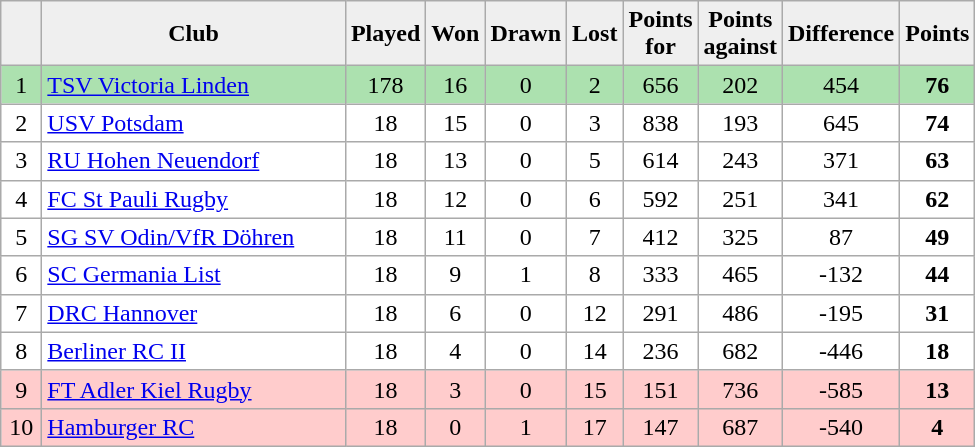<table class="wikitable" style="text-align: center;">
<tr>
<th style="background:#efefef; width:20px;"></th>
<th style="background:#efefef; width:195px;">Club</th>
<th style="background:#efefef; width:20px;">Played</th>
<th style="background:#efefef; width:20px;">Won</th>
<th style="background:#efefef; width:20px;">Drawn</th>
<th style="background:#efefef; width:20px;">Lost</th>
<th style="background:#efefef; width:20px;">Points for</th>
<th style="background:#efefef; width:20px;">Points against</th>
<th style="background:#efefef; width:20px;">Difference</th>
<th style="background:#efefef; width:20px;">Points</th>
</tr>
<tr style="background:#ace1af; text-align:center;">
<td>1</td>
<td align=left><a href='#'>TSV Victoria Linden</a></td>
<td>178</td>
<td>16</td>
<td>0</td>
<td>2</td>
<td>656</td>
<td>202</td>
<td>454</td>
<td><strong>76</strong></td>
</tr>
<tr style="background:#fff; text-align:center;">
<td>2</td>
<td align=left><a href='#'>USV Potsdam</a></td>
<td>18</td>
<td>15</td>
<td>0</td>
<td>3</td>
<td>838</td>
<td>193</td>
<td>645</td>
<td><strong>74</strong></td>
</tr>
<tr style="background:#fff; text-align:center;">
<td>3</td>
<td align=left><a href='#'>RU Hohen Neuendorf</a></td>
<td>18</td>
<td>13</td>
<td>0</td>
<td>5</td>
<td>614</td>
<td>243</td>
<td>371</td>
<td><strong>63</strong></td>
</tr>
<tr style="background:#fff; text-align:center;">
<td>4</td>
<td align=left><a href='#'>FC St Pauli Rugby</a></td>
<td>18</td>
<td>12</td>
<td>0</td>
<td>6</td>
<td>592</td>
<td>251</td>
<td>341</td>
<td><strong>62</strong></td>
</tr>
<tr style="background:#fff; text-align:center;">
<td>5</td>
<td align=left><a href='#'>SG SV Odin/VfR Döhren</a></td>
<td>18</td>
<td>11</td>
<td>0</td>
<td>7</td>
<td>412</td>
<td>325</td>
<td>87</td>
<td><strong>49</strong></td>
</tr>
<tr style="background:#fff; text-align:center;">
<td>6</td>
<td align=left><a href='#'>SC Germania List</a></td>
<td>18</td>
<td>9</td>
<td>1</td>
<td>8</td>
<td>333</td>
<td>465</td>
<td>-132</td>
<td><strong>44</strong></td>
</tr>
<tr style="background:#fff; text-align:center;">
<td>7</td>
<td align=left><a href='#'>DRC Hannover</a></td>
<td>18</td>
<td>6</td>
<td>0</td>
<td>12</td>
<td>291</td>
<td>486</td>
<td>-195</td>
<td><strong>31</strong></td>
</tr>
<tr style="background:#fff; text-align:center;">
<td>8</td>
<td align=left><a href='#'>Berliner RC II</a></td>
<td>18</td>
<td>4</td>
<td>0</td>
<td>14</td>
<td>236</td>
<td>682</td>
<td>-446</td>
<td><strong>18</strong></td>
</tr>
<tr style="background:#fcc; text-align:center;">
<td>9</td>
<td align=left><a href='#'>FT Adler Kiel Rugby</a></td>
<td>18</td>
<td>3</td>
<td>0</td>
<td>15</td>
<td>151</td>
<td>736</td>
<td>-585</td>
<td><strong>13</strong></td>
</tr>
<tr style="background:#fcc; text-align:center;">
<td>10</td>
<td align=left><a href='#'>Hamburger RC</a></td>
<td>18</td>
<td>0</td>
<td>1</td>
<td>17</td>
<td>147</td>
<td>687</td>
<td>-540</td>
<td><strong>4</strong></td>
</tr>
</table>
